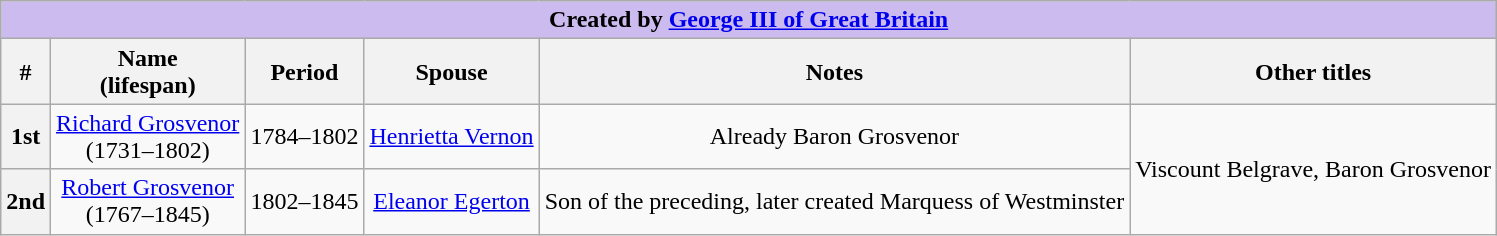<table style="text-align:center" class="wikitable">
<tr>
<th colspan=6 style="background-color: #cbe">Created by <a href='#'>George III of Great Britain</a></th>
</tr>
<tr>
<th>#</th>
<th>Name<br>(lifespan)</th>
<th>Period</th>
<th>Spouse</th>
<th>Notes</th>
<th>Other titles</th>
</tr>
<tr>
<th>1st</th>
<td><a href='#'>Richard Grosvenor</a><br>(1731–1802)</td>
<td>1784–1802</td>
<td><a href='#'>Henrietta Vernon</a></td>
<td>Already Baron Grosvenor</td>
<td rowspan=2>Viscount Belgrave, Baron Grosvenor</td>
</tr>
<tr>
<th>2nd</th>
<td><a href='#'>Robert Grosvenor</a><br>(1767–1845)</td>
<td>1802–1845</td>
<td><a href='#'>Eleanor Egerton</a></td>
<td>Son of the preceding, later created Marquess of Westminster</td>
</tr>
</table>
